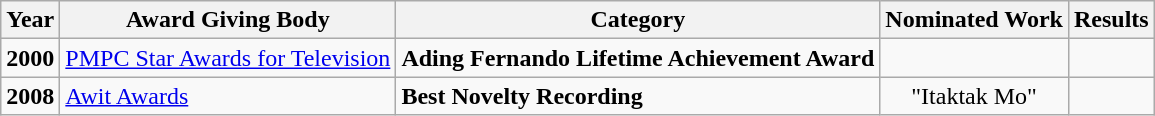<table class="wikitable">
<tr>
<th>Year</th>
<th>Award Giving Body</th>
<th>Category</th>
<th>Nominated Work</th>
<th>Results</th>
</tr>
<tr>
<td><strong>2000</strong></td>
<td><a href='#'>PMPC Star Awards for Television</a></td>
<td><strong>Ading Fernando Lifetime Achievement Award</strong></td>
<td></td>
<td></td>
</tr>
<tr>
<td><strong>2008</strong></td>
<td><a href='#'>Awit Awards</a></td>
<td><strong>Best Novelty Recording</strong></td>
<td align=center>"Itaktak Mo"</td>
<td></td>
</tr>
</table>
